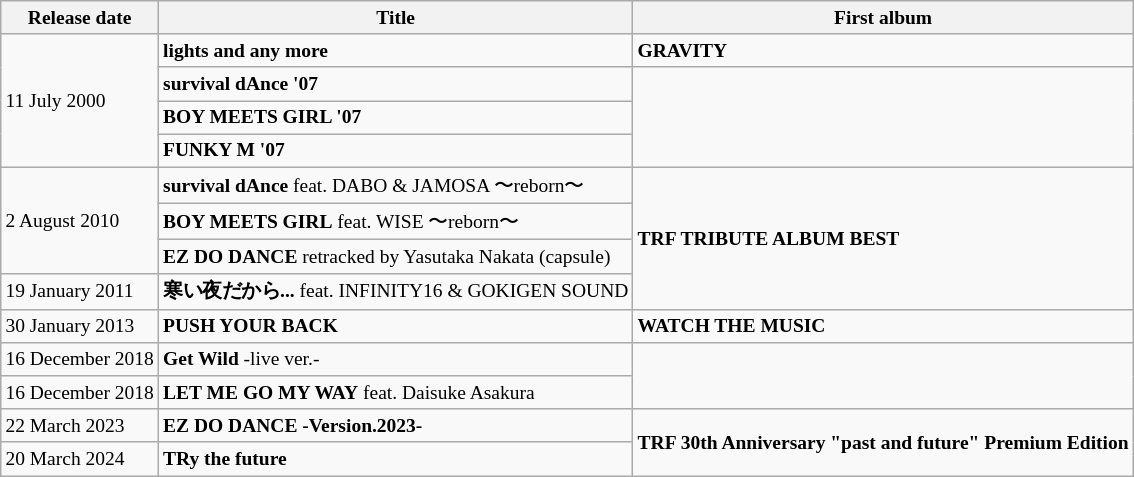<table class="wikitable" style="font-size:small;">
<tr>
<th>Release date</th>
<th>Title</th>
<th>First album</th>
</tr>
<tr>
<td rowspan="4">11 July 2000</td>
<td><strong>lights and any more</strong></td>
<td><strong>GRAVITY</strong></td>
</tr>
<tr>
<td><strong>survival dAnce '07</strong></td>
<td rowspan="3"></td>
</tr>
<tr>
<td><strong>BOY MEETS GIRL '07</strong></td>
</tr>
<tr>
<td><strong>FUNKY M '07</strong></td>
</tr>
<tr>
<td rowspan="3">2 August 2010</td>
<td><strong>survival dAnce</strong> feat. DABO & JAMOSA 〜reborn〜</td>
<td rowspan="4"><strong>TRF TRIBUTE ALBUM BEST</strong></td>
</tr>
<tr>
<td><strong>BOY MEETS GIRL</strong> feat. WISE 〜reborn〜</td>
</tr>
<tr>
<td><strong>EZ DO DANCE</strong> retracked by Yasutaka Nakata (capsule)</td>
</tr>
<tr>
<td>19 January 2011</td>
<td><strong>寒い夜だから...</strong> feat. INFINITY16 & GOKIGEN SOUND</td>
</tr>
<tr>
<td>30 January 2013</td>
<td><strong>PUSH YOUR BACK</strong></td>
<td><strong>WATCH THE MUSIC</strong></td>
</tr>
<tr>
<td>16 December 2018</td>
<td><strong>Get Wild</strong> -live ver.-</td>
<td rowspan="2"></td>
</tr>
<tr>
<td>16 December 2018</td>
<td><strong>LET ME GO MY WAY</strong> feat. Daisuke Asakura</td>
</tr>
<tr>
<td>22 March 2023</td>
<td><strong>EZ DO DANCE -Version.2023-</strong></td>
<td rowspan="2"><strong>TRF 30th Anniversary "past and future" Premium Edition</strong></td>
</tr>
<tr>
<td>20 March 2024</td>
<td><strong>TRy the future</strong></td>
</tr>
</table>
